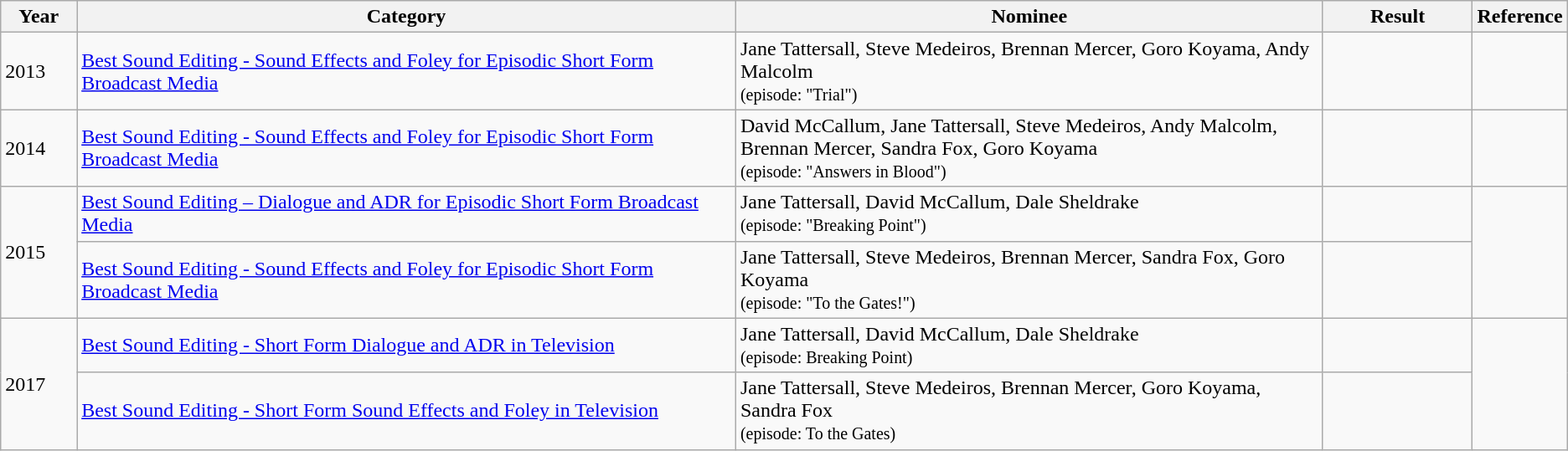<table class="wikitable">
<tr>
<th width=5%>Year</th>
<th width=45%>Category</th>
<th width=40%>Nominee</th>
<th width=10%>Result</th>
<th width=5%>Reference</th>
</tr>
<tr>
<td>2013</td>
<td><a href='#'>Best Sound Editing - Sound Effects and Foley for Episodic Short Form Broadcast Media</a></td>
<td>Jane Tattersall, Steve Medeiros, Brennan Mercer, Goro Koyama, Andy Malcolm<br><small>(episode: "Trial")</small></td>
<td></td>
<td></td>
</tr>
<tr>
<td>2014</td>
<td><a href='#'>Best Sound Editing - Sound Effects and Foley for Episodic Short Form Broadcast Media</a></td>
<td>David McCallum, Jane Tattersall, Steve Medeiros, Andy Malcolm, Brennan Mercer, Sandra Fox, Goro Koyama<br><small>(episode: "Answers in Blood")</small></td>
<td></td>
<td></td>
</tr>
<tr>
<td rowspan="2">2015</td>
<td><a href='#'>Best Sound Editing – Dialogue and ADR for Episodic Short Form Broadcast Media</a></td>
<td>Jane Tattersall, David McCallum, Dale Sheldrake<br><small>(episode: "Breaking Point")</small></td>
<td></td>
<td rowspan="2"></td>
</tr>
<tr>
<td><a href='#'>Best Sound Editing - Sound Effects and Foley for Episodic Short Form Broadcast Media</a></td>
<td>Jane Tattersall, Steve Medeiros, Brennan Mercer, Sandra Fox, Goro Koyama<br><small>(episode: "To the Gates!")</small></td>
<td></td>
</tr>
<tr>
<td rowspan="2">2017</td>
<td><a href='#'>Best Sound Editing - Short Form Dialogue and ADR in Television</a></td>
<td>Jane Tattersall, David McCallum, Dale Sheldrake<br><small>(episode: Breaking Point)</small></td>
<td></td>
<td rowspan="2"></td>
</tr>
<tr>
<td><a href='#'>Best Sound Editing - Short Form Sound Effects and Foley in Television</a></td>
<td>Jane Tattersall, Steve Medeiros, Brennan Mercer, Goro Koyama, Sandra Fox<br><small>(episode: To the Gates)</small></td>
<td></td>
</tr>
</table>
